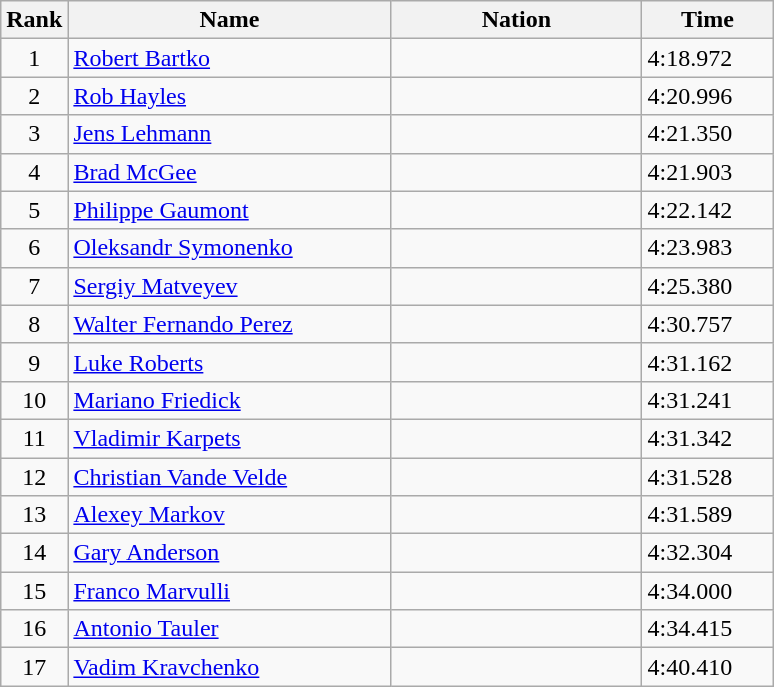<table class="wikitable sortable" style="text-align:center;">
<tr>
<th>Rank</th>
<th style="width:13em">Name</th>
<th style="width:10em">Nation</th>
<th style="width:5em">Time</th>
</tr>
<tr>
<td>1</td>
<td align=left><a href='#'>Robert Bartko</a></td>
<td align=left></td>
<td align=left>4:18.972</td>
</tr>
<tr>
<td>2</td>
<td align=left><a href='#'>Rob Hayles</a></td>
<td align=left></td>
<td align=left>4:20.996</td>
</tr>
<tr>
<td>3</td>
<td align=left><a href='#'>Jens Lehmann</a></td>
<td align=left></td>
<td align=left>4:21.350</td>
</tr>
<tr>
<td>4</td>
<td align=left><a href='#'>Brad McGee</a></td>
<td align=left></td>
<td align=left>4:21.903</td>
</tr>
<tr>
<td>5</td>
<td align=left><a href='#'>Philippe Gaumont</a></td>
<td align=left></td>
<td align=left>4:22.142</td>
</tr>
<tr>
<td>6</td>
<td align=left><a href='#'>Oleksandr Symonenko</a></td>
<td align=left></td>
<td align=left>4:23.983</td>
</tr>
<tr>
<td>7</td>
<td align=left><a href='#'>Sergiy Matveyev</a></td>
<td align=left></td>
<td align=left>4:25.380</td>
</tr>
<tr>
<td>8</td>
<td align=left><a href='#'>Walter Fernando Perez</a></td>
<td align=left></td>
<td align=left>4:30.757</td>
</tr>
<tr>
<td>9</td>
<td align=left><a href='#'>Luke Roberts</a></td>
<td align=left></td>
<td align=left>4:31.162</td>
</tr>
<tr>
<td>10</td>
<td align=left><a href='#'>Mariano Friedick</a></td>
<td align=left></td>
<td align=left>4:31.241</td>
</tr>
<tr>
<td>11</td>
<td align=left><a href='#'>Vladimir Karpets</a></td>
<td align=left></td>
<td align=left>4:31.342</td>
</tr>
<tr>
<td>12</td>
<td align=left><a href='#'>Christian Vande Velde</a></td>
<td align=left></td>
<td align=left>4:31.528</td>
</tr>
<tr>
<td>13</td>
<td align=left><a href='#'>Alexey Markov</a></td>
<td align=left></td>
<td align=left>4:31.589</td>
</tr>
<tr>
<td>14</td>
<td align=left><a href='#'>Gary Anderson</a></td>
<td align=left></td>
<td align=left>4:32.304</td>
</tr>
<tr>
<td>15</td>
<td align=left><a href='#'>Franco Marvulli</a></td>
<td align=left></td>
<td align=left>4:34.000</td>
</tr>
<tr>
<td>16</td>
<td align=left><a href='#'>Antonio Tauler</a></td>
<td align=left></td>
<td align=left>4:34.415</td>
</tr>
<tr>
<td>17</td>
<td align=left><a href='#'>Vadim Kravchenko</a></td>
<td align=left></td>
<td align=left>4:40.410</td>
</tr>
</table>
